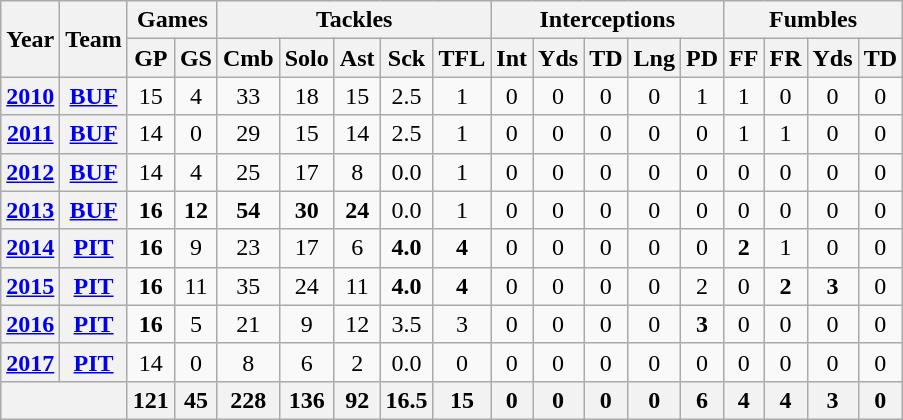<table class="wikitable" style="text-align:center">
<tr>
<th rowspan="2">Year</th>
<th rowspan="2">Team</th>
<th colspan="2">Games</th>
<th colspan="5">Tackles</th>
<th colspan="5">Interceptions</th>
<th colspan="4">Fumbles</th>
</tr>
<tr>
<th>GP</th>
<th>GS</th>
<th>Cmb</th>
<th>Solo</th>
<th>Ast</th>
<th>Sck</th>
<th>TFL</th>
<th>Int</th>
<th>Yds</th>
<th>TD</th>
<th>Lng</th>
<th>PD</th>
<th>FF</th>
<th>FR</th>
<th>Yds</th>
<th>TD</th>
</tr>
<tr>
<th><a href='#'>2010</a></th>
<th><a href='#'>BUF</a></th>
<td>15</td>
<td>4</td>
<td>33</td>
<td>18</td>
<td>15</td>
<td>2.5</td>
<td>1</td>
<td>0</td>
<td>0</td>
<td>0</td>
<td>0</td>
<td>1</td>
<td>1</td>
<td>0</td>
<td>0</td>
<td>0</td>
</tr>
<tr>
<th><a href='#'>2011</a></th>
<th><a href='#'>BUF</a></th>
<td>14</td>
<td>0</td>
<td>29</td>
<td>15</td>
<td>14</td>
<td>2.5</td>
<td>1</td>
<td>0</td>
<td>0</td>
<td>0</td>
<td>0</td>
<td>0</td>
<td>1</td>
<td>1</td>
<td>0</td>
<td>0</td>
</tr>
<tr>
<th><a href='#'>2012</a></th>
<th><a href='#'>BUF</a></th>
<td>14</td>
<td>4</td>
<td>25</td>
<td>17</td>
<td>8</td>
<td>0.0</td>
<td>1</td>
<td>0</td>
<td>0</td>
<td>0</td>
<td>0</td>
<td>0</td>
<td>0</td>
<td>0</td>
<td>0</td>
<td>0</td>
</tr>
<tr>
<th><a href='#'>2013</a></th>
<th><a href='#'>BUF</a></th>
<td><strong>16</strong></td>
<td><strong>12</strong></td>
<td><strong>54</strong></td>
<td><strong>30</strong></td>
<td><strong>24</strong></td>
<td>0.0</td>
<td>1</td>
<td>0</td>
<td>0</td>
<td>0</td>
<td>0</td>
<td>0</td>
<td>0</td>
<td>0</td>
<td>0</td>
<td>0</td>
</tr>
<tr>
<th><a href='#'>2014</a></th>
<th><a href='#'>PIT</a></th>
<td><strong>16</strong></td>
<td>9</td>
<td>23</td>
<td>17</td>
<td>6</td>
<td><strong>4.0</strong></td>
<td><strong>4</strong></td>
<td>0</td>
<td>0</td>
<td>0</td>
<td>0</td>
<td>0</td>
<td><strong>2</strong></td>
<td>1</td>
<td>0</td>
<td>0</td>
</tr>
<tr>
<th><a href='#'>2015</a></th>
<th><a href='#'>PIT</a></th>
<td><strong>16</strong></td>
<td>11</td>
<td>35</td>
<td>24</td>
<td>11</td>
<td><strong>4.0</strong></td>
<td><strong>4</strong></td>
<td>0</td>
<td>0</td>
<td>0</td>
<td>0</td>
<td>2</td>
<td>0</td>
<td><strong>2</strong></td>
<td><strong>3</strong></td>
<td>0</td>
</tr>
<tr>
<th><a href='#'>2016</a></th>
<th><a href='#'>PIT</a></th>
<td><strong>16</strong></td>
<td>5</td>
<td>21</td>
<td>9</td>
<td>12</td>
<td>3.5</td>
<td>3</td>
<td>0</td>
<td>0</td>
<td>0</td>
<td>0</td>
<td><strong>3</strong></td>
<td>0</td>
<td>0</td>
<td>0</td>
<td>0</td>
</tr>
<tr>
<th><a href='#'>2017</a></th>
<th><a href='#'>PIT</a></th>
<td>14</td>
<td>0</td>
<td>8</td>
<td>6</td>
<td>2</td>
<td>0.0</td>
<td>0</td>
<td>0</td>
<td>0</td>
<td>0</td>
<td>0</td>
<td>0</td>
<td>0</td>
<td>0</td>
<td>0</td>
<td>0</td>
</tr>
<tr>
<th colspan="2"></th>
<th>121</th>
<th>45</th>
<th>228</th>
<th>136</th>
<th>92</th>
<th>16.5</th>
<th>15</th>
<th>0</th>
<th>0</th>
<th>0</th>
<th>0</th>
<th>6</th>
<th>4</th>
<th>4</th>
<th>3</th>
<th>0</th>
</tr>
</table>
